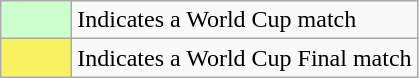<table class="wikitable">
<tr>
<td width=40px align=center style="background-color:#ccffcc"></td>
<td>Indicates a World Cup match</td>
</tr>
<tr>
<td width=40px align=center style="background-color:#F8F262"></td>
<td>Indicates a World Cup Final match</td>
</tr>
</table>
